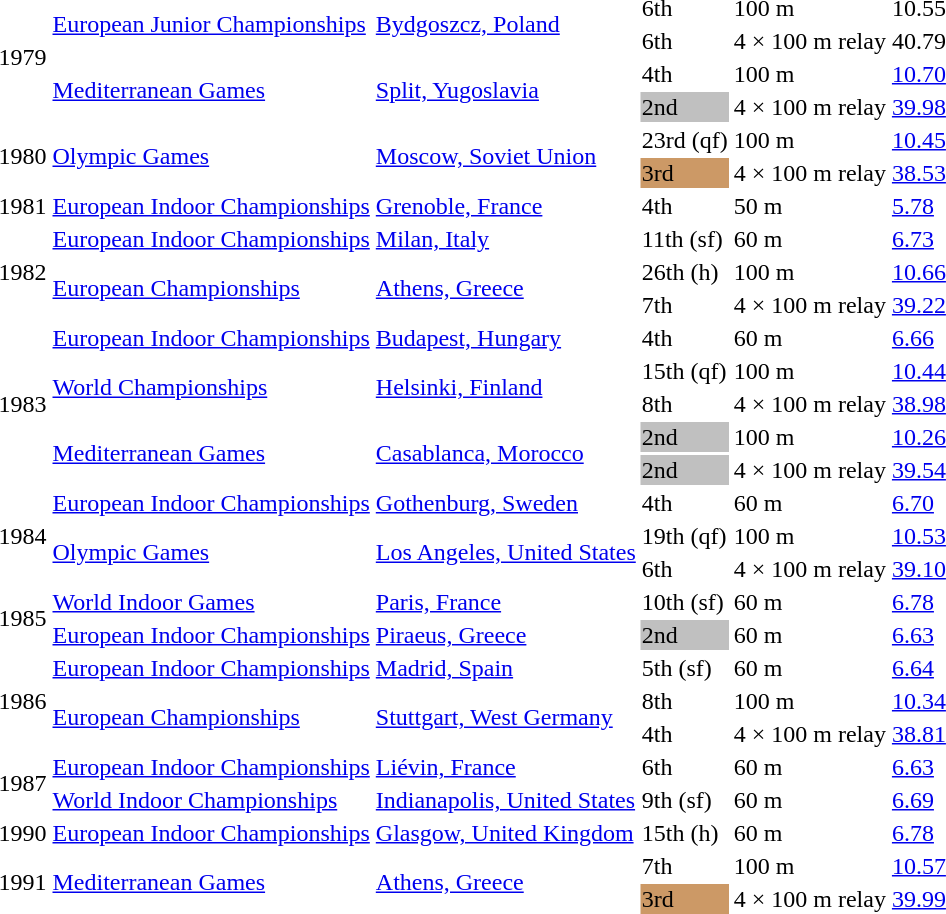<table>
<tr>
<td rowspan=4>1979</td>
<td rowspan=2><a href='#'>European Junior Championships</a></td>
<td rowspan=2><a href='#'>Bydgoszcz, Poland</a></td>
<td>6th</td>
<td>100 m</td>
<td>10.55</td>
</tr>
<tr>
<td>6th</td>
<td>4 × 100 m relay</td>
<td>40.79</td>
</tr>
<tr>
<td rowspan=2><a href='#'>Mediterranean Games</a></td>
<td rowspan=2><a href='#'>Split, Yugoslavia</a></td>
<td>4th</td>
<td>100 m</td>
<td><a href='#'>10.70</a></td>
</tr>
<tr>
<td bgcolor=silver>2nd</td>
<td>4 × 100 m relay</td>
<td><a href='#'>39.98</a></td>
</tr>
<tr>
<td rowspan=2>1980</td>
<td rowspan=2><a href='#'>Olympic Games</a></td>
<td rowspan=2><a href='#'>Moscow, Soviet Union</a></td>
<td>23rd (qf)</td>
<td>100 m</td>
<td><a href='#'>10.45</a></td>
</tr>
<tr>
<td bgcolor=cc9966>3rd</td>
<td>4 × 100 m relay</td>
<td><a href='#'>38.53</a></td>
</tr>
<tr>
<td>1981</td>
<td><a href='#'>European Indoor Championships</a></td>
<td><a href='#'>Grenoble, France</a></td>
<td>4th</td>
<td>50 m</td>
<td><a href='#'>5.78</a></td>
</tr>
<tr>
<td rowspan=3>1982</td>
<td><a href='#'>European Indoor Championships</a></td>
<td><a href='#'>Milan, Italy</a></td>
<td>11th (sf)</td>
<td>60 m</td>
<td><a href='#'>6.73</a></td>
</tr>
<tr>
<td rowspan=2><a href='#'>European Championships</a></td>
<td rowspan=2><a href='#'>Athens, Greece</a></td>
<td>26th (h)</td>
<td>100 m</td>
<td><a href='#'>10.66</a></td>
</tr>
<tr>
<td>7th</td>
<td>4 × 100 m relay</td>
<td><a href='#'>39.22</a></td>
</tr>
<tr>
<td rowspan=5>1983</td>
<td><a href='#'>European Indoor Championships</a></td>
<td><a href='#'>Budapest, Hungary</a></td>
<td>4th</td>
<td>60 m</td>
<td><a href='#'>6.66</a></td>
</tr>
<tr>
<td rowspan=2><a href='#'>World Championships</a></td>
<td rowspan=2><a href='#'>Helsinki, Finland</a></td>
<td>15th (qf)</td>
<td>100 m</td>
<td><a href='#'>10.44</a></td>
</tr>
<tr>
<td>8th</td>
<td>4 × 100 m relay</td>
<td><a href='#'>38.98</a></td>
</tr>
<tr>
<td rowspan=2><a href='#'>Mediterranean Games</a></td>
<td rowspan=2><a href='#'>Casablanca, Morocco</a></td>
<td bgcolor=silver>2nd</td>
<td>100 m</td>
<td><a href='#'>10.26</a></td>
</tr>
<tr>
<td bgcolor=silver>2nd</td>
<td>4 × 100 m relay</td>
<td><a href='#'>39.54</a></td>
</tr>
<tr>
<td rowspan=3>1984</td>
<td><a href='#'>European Indoor Championships</a></td>
<td><a href='#'>Gothenburg, Sweden</a></td>
<td>4th</td>
<td>60 m</td>
<td><a href='#'>6.70</a></td>
</tr>
<tr>
<td rowspan=2><a href='#'>Olympic Games</a></td>
<td rowspan=2><a href='#'>Los Angeles, United States</a></td>
<td>19th (qf)</td>
<td>100 m</td>
<td><a href='#'>10.53</a></td>
</tr>
<tr>
<td>6th</td>
<td>4 × 100 m relay</td>
<td><a href='#'>39.10</a></td>
</tr>
<tr>
<td rowspan=2>1985</td>
<td><a href='#'>World Indoor Games</a></td>
<td><a href='#'>Paris, France</a></td>
<td>10th (sf)</td>
<td>60 m</td>
<td><a href='#'>6.78</a></td>
</tr>
<tr>
<td><a href='#'>European Indoor Championships</a></td>
<td><a href='#'>Piraeus, Greece</a></td>
<td bgcolor=silver>2nd</td>
<td>60 m</td>
<td><a href='#'>6.63</a></td>
</tr>
<tr>
<td rowspan=3>1986</td>
<td><a href='#'>European Indoor Championships</a></td>
<td><a href='#'>Madrid, Spain</a></td>
<td>5th (sf)</td>
<td>60 m</td>
<td><a href='#'>6.64</a></td>
</tr>
<tr>
<td rowspan=2><a href='#'>European Championships</a></td>
<td rowspan=2><a href='#'>Stuttgart, West Germany</a></td>
<td>8th</td>
<td>100 m</td>
<td><a href='#'>10.34</a></td>
</tr>
<tr>
<td>4th</td>
<td>4 × 100 m relay</td>
<td><a href='#'>38.81</a></td>
</tr>
<tr>
<td rowspan=2>1987</td>
<td><a href='#'>European Indoor Championships</a></td>
<td><a href='#'>Liévin, France</a></td>
<td>6th</td>
<td>60 m</td>
<td><a href='#'>6.63</a></td>
</tr>
<tr>
<td><a href='#'>World Indoor Championships</a></td>
<td><a href='#'>Indianapolis, United States</a></td>
<td>9th (sf)</td>
<td>60 m</td>
<td><a href='#'>6.69</a></td>
</tr>
<tr>
<td>1990</td>
<td><a href='#'>European Indoor Championships</a></td>
<td><a href='#'>Glasgow, United Kingdom</a></td>
<td>15th (h)</td>
<td>60 m</td>
<td><a href='#'>6.78</a></td>
</tr>
<tr>
<td rowspan=2>1991</td>
<td rowspan=2><a href='#'>Mediterranean Games</a></td>
<td rowspan=2><a href='#'>Athens, Greece</a></td>
<td>7th</td>
<td>100 m</td>
<td><a href='#'>10.57</a></td>
</tr>
<tr>
<td bgcolor=cc9966>3rd</td>
<td>4 × 100 m relay</td>
<td><a href='#'>39.99</a></td>
</tr>
</table>
